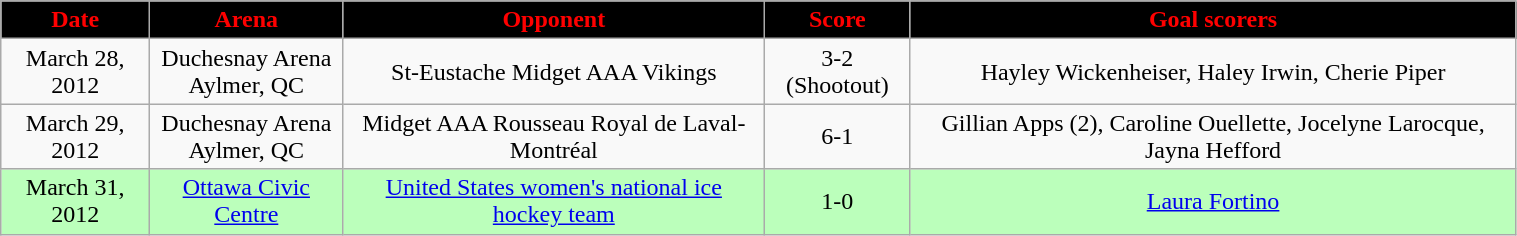<table class="wikitable" style="width:80%;">
<tr style="text-align:center; background:black; color:red;">
<td><strong>Date</strong></td>
<td><strong>Arena</strong></td>
<td><strong>Opponent</strong></td>
<td><strong>Score</strong></td>
<td><strong>Goal scorers</strong></td>
</tr>
<tr style="text-align:center;" bgcolor="">
<td>March 28, 2012</td>
<td>Duchesnay Arena<br>Aylmer, QC</td>
<td>St-Eustache Midget AAA Vikings</td>
<td>3-2 (Shootout)</td>
<td>Hayley Wickenheiser, Haley Irwin, Cherie Piper</td>
</tr>
<tr style="text-align:center;" bgcolor="">
<td>March 29, 2012</td>
<td>Duchesnay Arena<br>Aylmer, QC</td>
<td>Midget AAA Rousseau Royal de Laval-Montréal</td>
<td>6-1</td>
<td>Gillian Apps (2), Caroline Ouellette, Jocelyne Larocque, Jayna Hefford</td>
</tr>
<tr style="text-align:center; background:#bfb;">
<td>March 31, 2012</td>
<td><a href='#'>Ottawa Civic Centre</a></td>
<td><a href='#'>United States women's national ice hockey team</a></td>
<td>1-0</td>
<td><a href='#'>Laura Fortino</a></td>
</tr>
</table>
